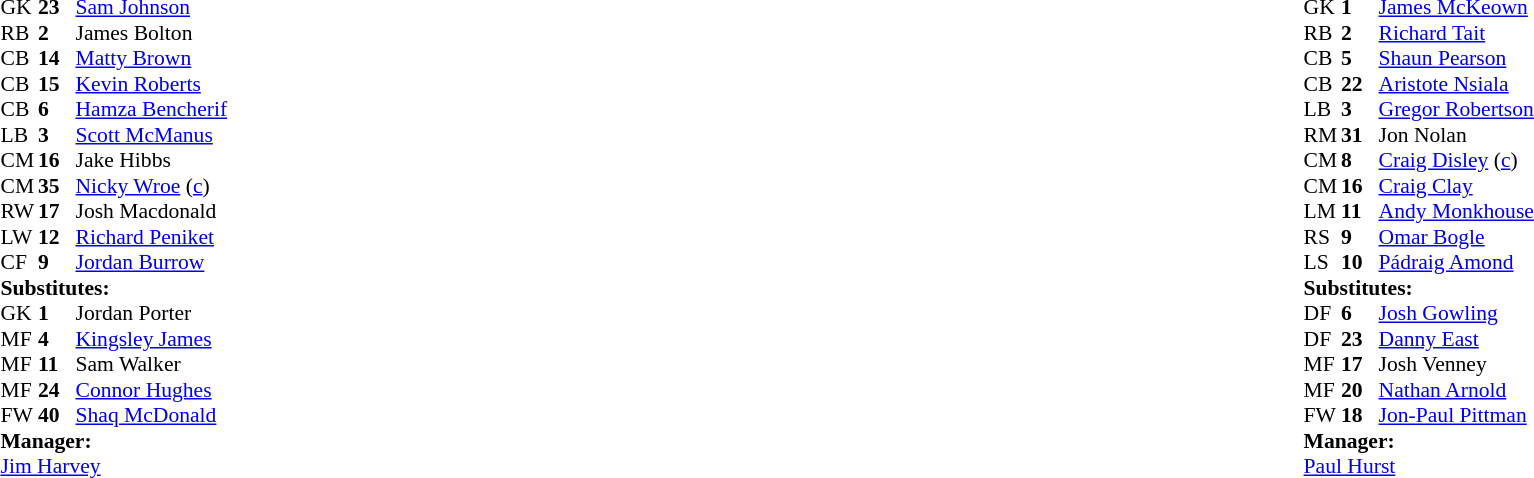<table width="100%">
<tr>
<td valign="top" width="50%"><br><table style="font-size: 90%" cellspacing="0" cellpadding="0">
<tr>
<th width=25></th>
<th width=25></th>
</tr>
<tr>
<td>GK</td>
<td><strong>23</strong></td>
<td> <a href='#'>Sam Johnson</a></td>
</tr>
<tr>
<td>RB</td>
<td><strong>2</strong></td>
<td> James Bolton</td>
</tr>
<tr>
<td>CB</td>
<td><strong>14</strong></td>
<td> <a href='#'>Matty Brown</a></td>
</tr>
<tr>
<td>CB</td>
<td><strong>15</strong></td>
<td> <a href='#'>Kevin Roberts</a></td>
</tr>
<tr>
<td>CB</td>
<td><strong>6</strong></td>
<td> <a href='#'>Hamza Bencherif</a></td>
</tr>
<tr>
<td>LB</td>
<td><strong>3</strong></td>
<td> <a href='#'>Scott McManus</a></td>
<td></td>
<td></td>
</tr>
<tr>
<td>CM</td>
<td><strong>16</strong></td>
<td> Jake Hibbs</td>
</tr>
<tr>
<td>CM</td>
<td><strong>35</strong></td>
<td> <a href='#'>Nicky Wroe</a> (<a href='#'>c</a>)</td>
</tr>
<tr>
<td>RW</td>
<td><strong>17</strong></td>
<td> Josh Macdonald</td>
<td></td>
<td></td>
</tr>
<tr>
<td>LW</td>
<td><strong>12</strong></td>
<td> <a href='#'>Richard Peniket</a></td>
<td></td>
<td></td>
</tr>
<tr>
<td>CF</td>
<td><strong>9</strong></td>
<td> <a href='#'>Jordan Burrow</a></td>
</tr>
<tr>
<td colspan=3><strong>Substitutes:</strong></td>
</tr>
<tr>
<td>GK</td>
<td><strong>1</strong></td>
<td> Jordan Porter</td>
</tr>
<tr>
<td>MF</td>
<td><strong>4</strong></td>
<td> <a href='#'>Kingsley James</a></td>
<td></td>
<td></td>
</tr>
<tr>
<td>MF</td>
<td><strong>11</strong></td>
<td> Sam Walker</td>
<td></td>
<td></td>
</tr>
<tr>
<td>MF</td>
<td><strong>24</strong></td>
<td> <a href='#'>Connor Hughes</a></td>
<td></td>
<td></td>
</tr>
<tr>
<td>FW</td>
<td><strong>40</strong></td>
<td> <a href='#'>Shaq McDonald</a></td>
</tr>
<tr>
<td colspan=3><strong>Manager:</strong></td>
</tr>
<tr>
<td colspan=4> <a href='#'>Jim Harvey</a></td>
</tr>
</table>
</td>
<td></td>
<td valign="top" width="50%"><br><table style="font-size: 90%" cellspacing="0" cellpadding="0" align=center>
<tr>
<th width=25></th>
<th width=25></th>
</tr>
<tr>
<td>GK</td>
<td><strong>1</strong></td>
<td> <a href='#'>James McKeown</a></td>
</tr>
<tr>
<td>RB</td>
<td><strong>2</strong></td>
<td> <a href='#'>Richard Tait</a></td>
<td></td>
<td></td>
</tr>
<tr>
<td>CB</td>
<td><strong>5</strong></td>
<td> <a href='#'>Shaun Pearson</a></td>
</tr>
<tr>
<td>CB</td>
<td><strong>22</strong></td>
<td> <a href='#'>Aristote Nsiala</a></td>
</tr>
<tr>
<td>LB</td>
<td><strong>3</strong></td>
<td> <a href='#'>Gregor Robertson</a></td>
</tr>
<tr>
<td>RM</td>
<td><strong>31</strong></td>
<td> Jon Nolan</td>
<td></td>
</tr>
<tr>
<td>CM</td>
<td><strong>8</strong></td>
<td> <a href='#'>Craig Disley</a> (<a href='#'>c</a>)</td>
</tr>
<tr>
<td>CM</td>
<td><strong>16</strong></td>
<td> <a href='#'>Craig Clay</a></td>
<td></td>
<td></td>
</tr>
<tr>
<td>LM</td>
<td><strong>11</strong></td>
<td> <a href='#'>Andy Monkhouse</a></td>
<td></td>
<td></td>
</tr>
<tr>
<td>RS</td>
<td><strong>9</strong></td>
<td> <a href='#'>Omar Bogle</a></td>
</tr>
<tr>
<td>LS</td>
<td><strong>10</strong></td>
<td> <a href='#'>Pádraig Amond</a></td>
</tr>
<tr>
<td colspan=3><strong>Substitutes:</strong></td>
</tr>
<tr>
<td>DF</td>
<td><strong>6</strong></td>
<td> <a href='#'>Josh Gowling</a></td>
</tr>
<tr>
<td>DF</td>
<td><strong>23</strong></td>
<td> <a href='#'>Danny East</a></td>
<td></td>
<td></td>
</tr>
<tr>
<td>MF</td>
<td><strong>17</strong></td>
<td> Josh Venney</td>
</tr>
<tr>
<td>MF</td>
<td><strong>20</strong></td>
<td> <a href='#'>Nathan Arnold</a></td>
<td></td>
<td></td>
</tr>
<tr>
<td>FW</td>
<td><strong>18</strong></td>
<td> <a href='#'>Jon-Paul Pittman</a></td>
<td></td>
<td></td>
</tr>
<tr>
<td colspan=3><strong>Manager:</strong></td>
</tr>
<tr>
<td colspan=4> <a href='#'>Paul Hurst</a></td>
</tr>
</table>
</td>
</tr>
</table>
